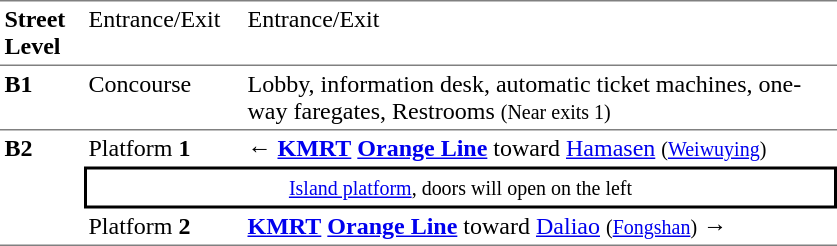<table table border=0 cellspacing=0 cellpadding=3>
<tr>
<td style="border-bottom:solid 1px gray;border-top:solid 1px gray;" width=50 valign=top><strong>Street Level</strong></td>
<td style="border-top:solid 1px gray;border-bottom:solid 1px gray;" width=100 valign=top>Entrance/Exit</td>
<td style="border-top:solid 1px gray;border-bottom:solid 1px gray;" width=390 valign=top>Entrance/Exit</td>
</tr>
<tr>
<td style="border-bottom:solid 1px gray;" valign=top><strong>B1</strong></td>
<td style="border-bottom:solid 1px gray;" valign=top>Concourse</td>
<td style="border-bottom:solid 1px gray;" width=390>Lobby, information desk, automatic ticket machines, one-way faregates, Restrooms <small>(Near exits 1)</small></td>
</tr>
<tr>
<td style="border-bottom:solid 1px gray;" rowspan=3 valign=top><strong>B2</strong></td>
<td>Platform <span><strong>1</strong></span></td>
<td>← <a href='#'><span><strong>KMRT</strong></span></a> <a href='#'><span><strong>Orange Line</strong></span></a> toward <a href='#'>Hamasen</a> <small>(<a href='#'>Weiwuying</a>)</small></td>
</tr>
<tr>
<td style="border-top:solid 2px black;border-right:solid 2px black;border-left:solid 2px black;border-bottom:solid 2px black;text-align:center;" colspan=2><small><a href='#'>Island platform</a>, doors will open on the left</small></td>
</tr>
<tr>
<td style="border-bottom:solid 1px gray;">Platform <span><strong>2</strong></span></td>
<td style="border-bottom:solid 1px gray;"> <a href='#'><span><strong>KMRT</strong></span></a> <a href='#'><span><strong>Orange Line</strong></span></a> toward <a href='#'>Daliao</a> <small>(<a href='#'>Fongshan</a>)</small> →</td>
</tr>
</table>
